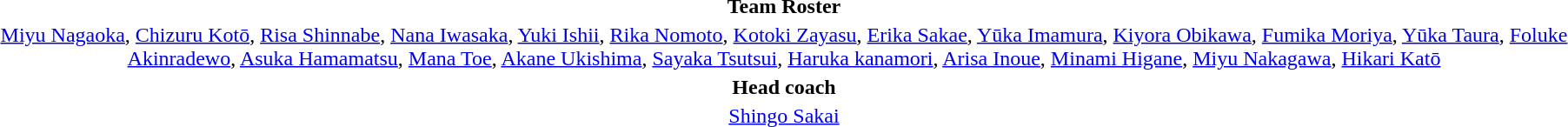<table style="text-align: center; margin-top: 2em; margin-left: auto; margin-right: auto">
<tr>
<td><strong>Team Roster</strong></td>
</tr>
<tr>
<td><a href='#'>Miyu Nagaoka</a>, <a href='#'>Chizuru Kotō</a>, <a href='#'>Risa Shinnabe</a>, <a href='#'>Nana Iwasaka</a>, <a href='#'>Yuki Ishii</a>, <a href='#'>Rika Nomoto</a>, <a href='#'>Kotoki Zayasu</a>, <a href='#'>Erika Sakae</a>, <a href='#'>Yūka Imamura</a>, <a href='#'>Kiyora Obikawa</a>, <a href='#'>Fumika Moriya</a>, <a href='#'>Yūka Taura</a>, <a href='#'>Foluke Akinradewo</a>, <a href='#'>Asuka Hamamatsu</a>, <a href='#'>Mana Toe</a>, <a href='#'>Akane Ukishima</a>, <a href='#'>Sayaka Tsutsui</a>, <a href='#'>Haruka kanamori</a>, <a href='#'>Arisa Inoue</a>, <a href='#'>Minami Higane</a>, <a href='#'>Miyu Nakagawa</a>, <a href='#'>Hikari Katō</a></td>
</tr>
<tr>
<td><strong>Head coach</strong></td>
</tr>
<tr>
<td><a href='#'>Shingo Sakai</a></td>
</tr>
</table>
